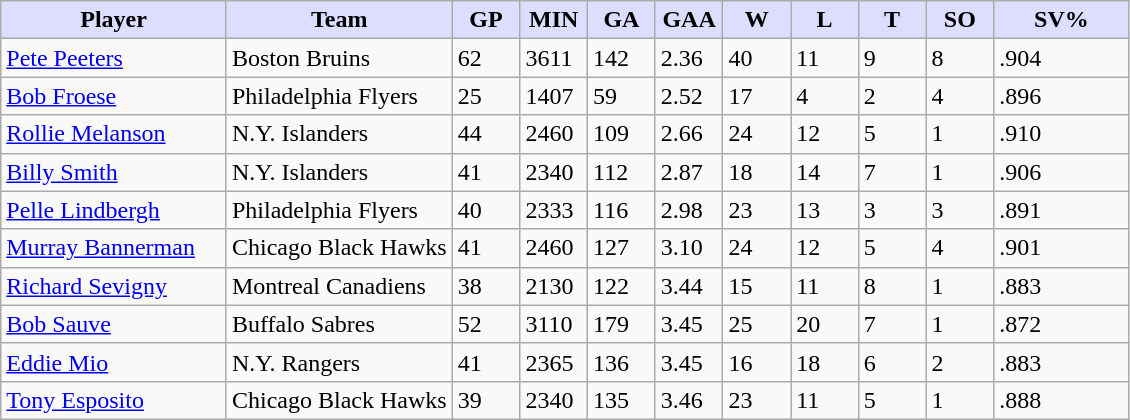<table class="wikitable">
<tr>
<th style="background:#ddf; width:20%;">Player</th>
<th style="background:#ddf; width:20%;">Team</th>
<th style="background:#ddf; width:6%;">GP</th>
<th style="background:#ddf; width:6%;">MIN</th>
<th style="background:#ddf; width:6%;">GA</th>
<th style="background:#ddf; width:6%;">GAA</th>
<th style="background:#ddf; width:6%;">W</th>
<th style="background:#ddf; width:6%;">L</th>
<th style="background:#ddf; width:6%;">T</th>
<th style="background:#ddf; width:6%;">SO</th>
<th style="background:#ddf; width:15%;">SV%</th>
</tr>
<tr>
<td><a href='#'>Pete Peeters</a></td>
<td>Boston Bruins</td>
<td>62</td>
<td>3611</td>
<td>142</td>
<td>2.36</td>
<td>40</td>
<td>11</td>
<td>9</td>
<td>8</td>
<td>.904</td>
</tr>
<tr>
<td><a href='#'>Bob Froese</a></td>
<td>Philadelphia Flyers</td>
<td>25</td>
<td>1407</td>
<td>59</td>
<td>2.52</td>
<td>17</td>
<td>4</td>
<td>2</td>
<td>4</td>
<td>.896</td>
</tr>
<tr>
<td><a href='#'>Rollie Melanson</a></td>
<td>N.Y. Islanders</td>
<td>44</td>
<td>2460</td>
<td>109</td>
<td>2.66</td>
<td>24</td>
<td>12</td>
<td>5</td>
<td>1</td>
<td>.910</td>
</tr>
<tr>
<td><a href='#'>Billy Smith</a></td>
<td>N.Y. Islanders</td>
<td>41</td>
<td>2340</td>
<td>112</td>
<td>2.87</td>
<td>18</td>
<td>14</td>
<td>7</td>
<td>1</td>
<td>.906</td>
</tr>
<tr>
<td><a href='#'>Pelle Lindbergh</a></td>
<td>Philadelphia Flyers</td>
<td>40</td>
<td>2333</td>
<td>116</td>
<td>2.98</td>
<td>23</td>
<td>13</td>
<td>3</td>
<td>3</td>
<td>.891</td>
</tr>
<tr>
<td><a href='#'>Murray Bannerman</a></td>
<td>Chicago Black Hawks</td>
<td>41</td>
<td>2460</td>
<td>127</td>
<td>3.10</td>
<td>24</td>
<td>12</td>
<td>5</td>
<td>4</td>
<td>.901</td>
</tr>
<tr>
<td><a href='#'>Richard Sevigny</a></td>
<td>Montreal Canadiens</td>
<td>38</td>
<td>2130</td>
<td>122</td>
<td>3.44</td>
<td>15</td>
<td>11</td>
<td>8</td>
<td>1</td>
<td>.883</td>
</tr>
<tr>
<td><a href='#'>Bob Sauve</a></td>
<td>Buffalo Sabres</td>
<td>52</td>
<td>3110</td>
<td>179</td>
<td>3.45</td>
<td>25</td>
<td>20</td>
<td>7</td>
<td>1</td>
<td>.872</td>
</tr>
<tr>
<td><a href='#'>Eddie Mio</a></td>
<td>N.Y. Rangers</td>
<td>41</td>
<td>2365</td>
<td>136</td>
<td>3.45</td>
<td>16</td>
<td>18</td>
<td>6</td>
<td>2</td>
<td>.883</td>
</tr>
<tr>
<td><a href='#'>Tony Esposito</a></td>
<td>Chicago Black Hawks</td>
<td>39</td>
<td>2340</td>
<td>135</td>
<td>3.46</td>
<td>23</td>
<td>11</td>
<td>5</td>
<td>1</td>
<td>.888</td>
</tr>
</table>
